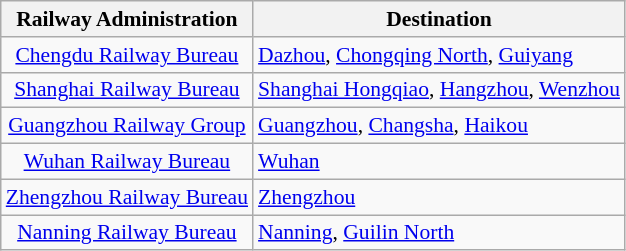<table class="wikitable sortable" style="font-size: 90%">
<tr>
<th>Railway Administration</th>
<th>Destination</th>
</tr>
<tr>
<td style="text-align:center;"><a href='#'>Chengdu Railway Bureau</a></td>
<td><a href='#'>Dazhou</a>, <a href='#'>Chongqing North</a>, <a href='#'>Guiyang</a></td>
</tr>
<tr>
<td style="text-align:center;"><a href='#'>Shanghai Railway Bureau</a></td>
<td><a href='#'>Shanghai Hongqiao</a>, <a href='#'>Hangzhou</a>, <a href='#'>Wenzhou</a></td>
</tr>
<tr>
<td style="text-align:center;"><a href='#'>Guangzhou Railway Group</a></td>
<td><a href='#'>Guangzhou</a>, <a href='#'>Changsha</a>, <a href='#'>Haikou</a></td>
</tr>
<tr>
<td style="text-align:center;"><a href='#'>Wuhan Railway Bureau</a></td>
<td><a href='#'>Wuhan</a></td>
</tr>
<tr>
<td style="text-align:center;"><a href='#'>Zhengzhou Railway Bureau</a></td>
<td><a href='#'>Zhengzhou</a></td>
</tr>
<tr>
<td style="text-align:center;"><a href='#'>Nanning Railway Bureau</a></td>
<td><a href='#'>Nanning</a>, <a href='#'>Guilin North</a></td>
</tr>
</table>
